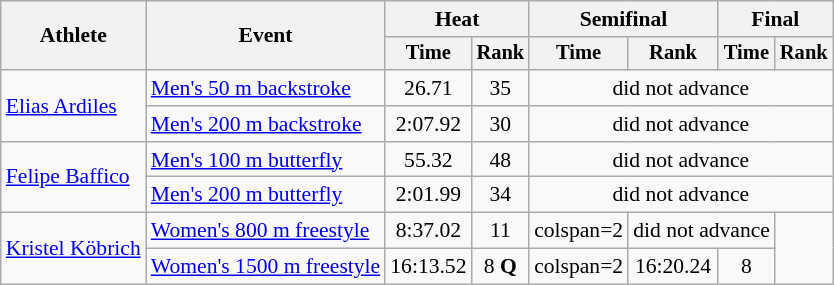<table class=wikitable style="font-size:90%">
<tr>
<th rowspan="2">Athlete</th>
<th rowspan="2">Event</th>
<th colspan="2">Heat</th>
<th colspan="2">Semifinal</th>
<th colspan="2">Final</th>
</tr>
<tr style="font-size:95%">
<th>Time</th>
<th>Rank</th>
<th>Time</th>
<th>Rank</th>
<th>Time</th>
<th>Rank</th>
</tr>
<tr align=center>
<td align=left rowspan=2><a href='#'>Elias Ardiles</a></td>
<td align=left><a href='#'>Men's 50 m backstroke</a></td>
<td>26.71</td>
<td>35</td>
<td colspan=4>did not advance</td>
</tr>
<tr align=center>
<td align=left><a href='#'>Men's 200 m backstroke</a></td>
<td>2:07.92</td>
<td>30</td>
<td colspan=4>did not advance</td>
</tr>
<tr align=center>
<td align=left rowspan=2><a href='#'>Felipe Baffico</a></td>
<td align=left><a href='#'>Men's 100 m butterfly</a></td>
<td>55.32</td>
<td>48</td>
<td colspan=4>did not advance</td>
</tr>
<tr align=center>
<td align=left><a href='#'>Men's 200 m butterfly</a></td>
<td>2:01.99</td>
<td>34</td>
<td colspan=4>did not advance</td>
</tr>
<tr align=center>
<td align=left rowspan=2><a href='#'>Kristel Köbrich</a></td>
<td align=left><a href='#'>Women's 800 m freestyle</a></td>
<td>8:37.02</td>
<td>11</td>
<td>colspan=2</td>
<td colspan=2>did not advance</td>
</tr>
<tr align=center>
<td align=left><a href='#'>Women's 1500 m freestyle</a></td>
<td>16:13.52</td>
<td>8 <strong>Q</strong></td>
<td>colspan=2</td>
<td>16:20.24</td>
<td>8</td>
</tr>
</table>
